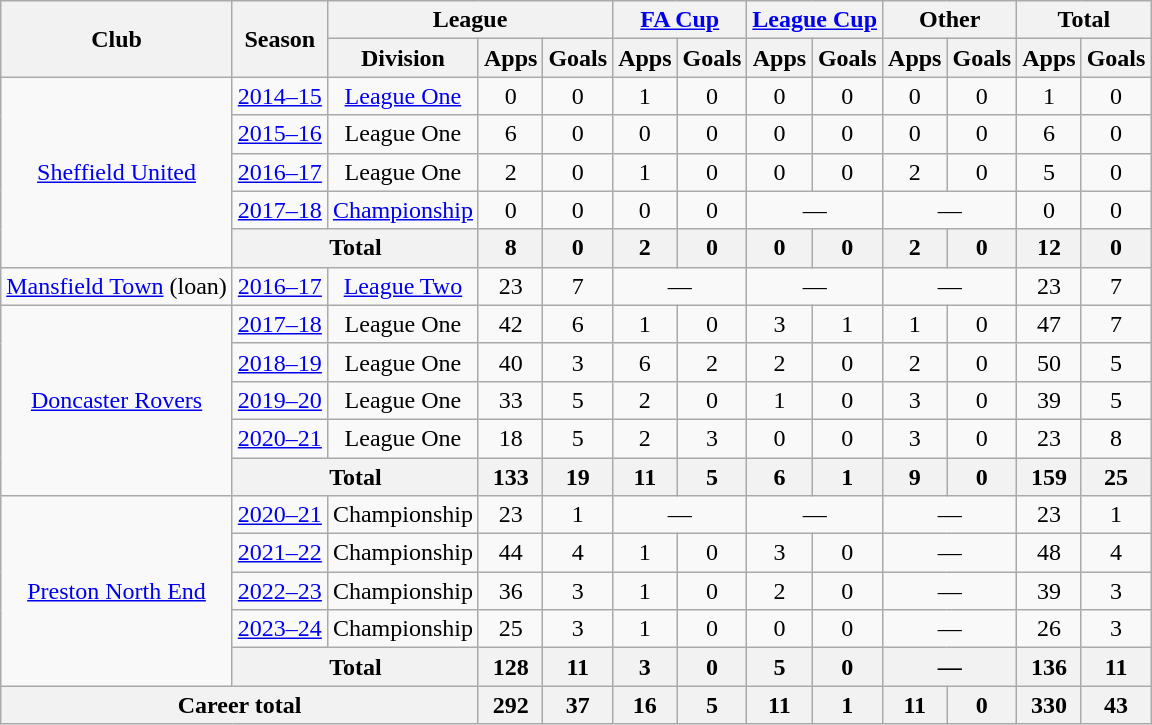<table class="wikitable" style="text-align: center">
<tr>
<th rowspan="2">Club</th>
<th rowspan="2">Season</th>
<th colspan="3">League</th>
<th colspan="2"><a href='#'>FA Cup</a></th>
<th colspan="2"><a href='#'>League Cup</a></th>
<th colspan="2">Other</th>
<th colspan="2">Total</th>
</tr>
<tr>
<th>Division</th>
<th>Apps</th>
<th>Goals</th>
<th>Apps</th>
<th>Goals</th>
<th>Apps</th>
<th>Goals</th>
<th>Apps</th>
<th>Goals</th>
<th>Apps</th>
<th>Goals</th>
</tr>
<tr>
<td rowspan=5><a href='#'>Sheffield United</a></td>
<td><a href='#'>2014–15</a></td>
<td><a href='#'>League One</a></td>
<td>0</td>
<td>0</td>
<td>1</td>
<td>0</td>
<td>0</td>
<td>0</td>
<td>0</td>
<td>0</td>
<td>1</td>
<td>0</td>
</tr>
<tr>
<td><a href='#'>2015–16</a></td>
<td>League One</td>
<td>6</td>
<td>0</td>
<td>0</td>
<td>0</td>
<td>0</td>
<td>0</td>
<td>0</td>
<td>0</td>
<td>6</td>
<td>0</td>
</tr>
<tr>
<td><a href='#'>2016–17</a></td>
<td>League One</td>
<td>2</td>
<td>0</td>
<td>1</td>
<td>0</td>
<td>0</td>
<td>0</td>
<td>2</td>
<td>0</td>
<td>5</td>
<td>0</td>
</tr>
<tr>
<td><a href='#'>2017–18</a></td>
<td><a href='#'>Championship</a></td>
<td>0</td>
<td>0</td>
<td>0</td>
<td>0</td>
<td colspan="2">—</td>
<td colspan="2">—</td>
<td>0</td>
<td>0</td>
</tr>
<tr>
<th colspan="2">Total</th>
<th>8</th>
<th>0</th>
<th>2</th>
<th>0</th>
<th>0</th>
<th>0</th>
<th>2</th>
<th>0</th>
<th>12</th>
<th>0</th>
</tr>
<tr>
<td><a href='#'>Mansfield Town</a> (loan)</td>
<td><a href='#'>2016–17</a></td>
<td><a href='#'>League Two</a></td>
<td>23</td>
<td>7</td>
<td colspan="2">—</td>
<td colspan="2">—</td>
<td colspan="2">—</td>
<td>23</td>
<td>7</td>
</tr>
<tr>
<td rowspan="5"><a href='#'>Doncaster Rovers</a></td>
<td><a href='#'>2017–18</a></td>
<td>League One</td>
<td>42</td>
<td>6</td>
<td>1</td>
<td>0</td>
<td>3</td>
<td>1</td>
<td>1</td>
<td>0</td>
<td>47</td>
<td>7</td>
</tr>
<tr>
<td><a href='#'>2018–19</a></td>
<td>League One</td>
<td>40</td>
<td>3</td>
<td>6</td>
<td>2</td>
<td>2</td>
<td>0</td>
<td>2</td>
<td>0</td>
<td>50</td>
<td>5</td>
</tr>
<tr>
<td><a href='#'>2019–20</a></td>
<td>League One</td>
<td>33</td>
<td>5</td>
<td>2</td>
<td>0</td>
<td>1</td>
<td>0</td>
<td>3</td>
<td>0</td>
<td>39</td>
<td>5</td>
</tr>
<tr>
<td><a href='#'>2020–21</a></td>
<td>League One</td>
<td>18</td>
<td>5</td>
<td>2</td>
<td>3</td>
<td>0</td>
<td>0</td>
<td>3</td>
<td>0</td>
<td>23</td>
<td>8</td>
</tr>
<tr>
<th colspan="2">Total</th>
<th>133</th>
<th>19</th>
<th>11</th>
<th>5</th>
<th>6</th>
<th>1</th>
<th>9</th>
<th>0</th>
<th>159</th>
<th>25</th>
</tr>
<tr>
<td rowspan="5"><a href='#'>Preston North End</a></td>
<td><a href='#'>2020–21</a></td>
<td>Championship</td>
<td>23</td>
<td>1</td>
<td colspan="2">—</td>
<td colspan="2">—</td>
<td colspan="2">—</td>
<td>23</td>
<td>1</td>
</tr>
<tr>
<td><a href='#'>2021–22</a></td>
<td>Championship</td>
<td>44</td>
<td>4</td>
<td>1</td>
<td>0</td>
<td>3</td>
<td>0</td>
<td colspan="2">—</td>
<td>48</td>
<td>4</td>
</tr>
<tr>
<td><a href='#'>2022–23</a></td>
<td>Championship</td>
<td>36</td>
<td>3</td>
<td>1</td>
<td>0</td>
<td>2</td>
<td>0</td>
<td colspan="2">—</td>
<td>39</td>
<td>3</td>
</tr>
<tr>
<td><a href='#'>2023–24</a></td>
<td>Championship</td>
<td>25</td>
<td>3</td>
<td>1</td>
<td>0</td>
<td>0</td>
<td>0</td>
<td colspan="2">—</td>
<td>26</td>
<td>3</td>
</tr>
<tr>
<th colspan="2">Total</th>
<th>128</th>
<th>11</th>
<th>3</th>
<th>0</th>
<th>5</th>
<th>0</th>
<th colspan="2">—</th>
<th>136</th>
<th>11</th>
</tr>
<tr>
<th colspan="3">Career total</th>
<th>292</th>
<th>37</th>
<th>16</th>
<th>5</th>
<th>11</th>
<th>1</th>
<th>11</th>
<th>0</th>
<th>330</th>
<th>43</th>
</tr>
</table>
